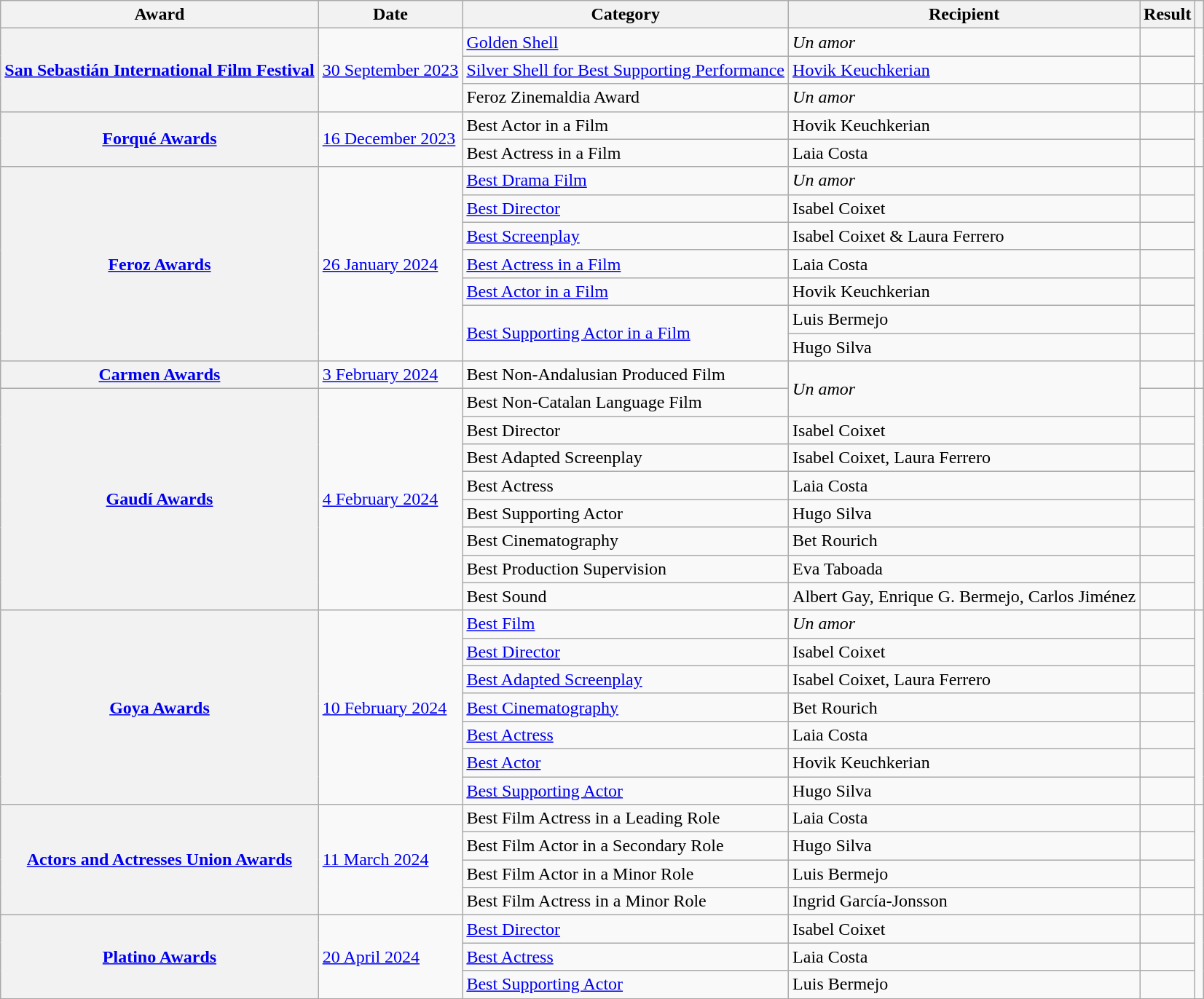<table class="wikitable sortable plainrowheaders">
<tr>
<th>Award</th>
<th>Date</th>
<th>Category</th>
<th>Recipient</th>
<th>Result</th>
<th></th>
</tr>
<tr>
<th scope="row" rowspan="3"><a href='#'>San Sebastián International Film Festival</a></th>
<td rowspan="3"><a href='#'>30 September 2023</a></td>
<td><a href='#'>Golden Shell</a></td>
<td><em>Un amor</em></td>
<td></td>
<td rowspan="2" align="center"></td>
</tr>
<tr>
<td><a href='#'>Silver Shell for Best Supporting Performance</a></td>
<td><a href='#'>Hovik Keuchkerian</a></td>
<td></td>
</tr>
<tr>
<td>Feroz Zinemaldia Award</td>
<td><em>Un amor</em></td>
<td></td>
<td align="center"></td>
</tr>
<tr>
<th scope = "row" rowspan = "2"><a href='#'>Forqué Awards</a></th>
<td rowspan = "2"><a href='#'>16 December 2023</a></td>
<td>Best Actor in a Film</td>
<td>Hovik Keuchkerian</td>
<td></td>
<td rowspan = "2"></td>
</tr>
<tr>
<td>Best Actress in a Film</td>
<td>Laia Costa</td>
<td></td>
</tr>
<tr>
<th scope = "row" rowspan = "7"><a href='#'>Feroz Awards</a></th>
<td rowspan = "7"><a href='#'>26 January 2024</a></td>
<td><a href='#'>Best Drama Film</a></td>
<td><em>Un amor</em></td>
<td></td>
<td rowspan="7"></td>
</tr>
<tr>
<td><a href='#'>Best Director</a></td>
<td>Isabel Coixet</td>
<td></td>
</tr>
<tr>
<td><a href='#'>Best Screenplay</a></td>
<td>Isabel Coixet & Laura Ferrero</td>
<td></td>
</tr>
<tr>
<td><a href='#'>Best Actress in a Film</a></td>
<td>Laia Costa</td>
<td></td>
</tr>
<tr>
<td><a href='#'>Best Actor in a Film</a></td>
<td>Hovik Keuchkerian</td>
<td></td>
</tr>
<tr>
<td rowspan="2"><a href='#'>Best Supporting Actor in a Film</a></td>
<td>Luis Bermejo</td>
<td></td>
</tr>
<tr>
<td>Hugo Silva</td>
<td></td>
</tr>
<tr>
<th scope = "row"><a href='#'>Carmen Awards</a></th>
<td><a href='#'>3 February 2024</a></td>
<td>Best Non-Andalusian Produced Film</td>
<td rowspan = "2"><em>Un amor</em></td>
<td></td>
<td></td>
</tr>
<tr>
<th scope = "row" rowspan = "8"><a href='#'>Gaudí Awards</a></th>
<td rowspan = "8"><a href='#'>4 February 2024</a></td>
<td>Best Non-Catalan Language Film</td>
<td></td>
<td rowspan = "8"></td>
</tr>
<tr>
<td>Best Director</td>
<td>Isabel Coixet</td>
<td></td>
</tr>
<tr>
<td>Best Adapted Screenplay</td>
<td>Isabel Coixet, Laura Ferrero</td>
<td></td>
</tr>
<tr>
<td>Best Actress</td>
<td>Laia Costa</td>
<td></td>
</tr>
<tr>
<td>Best Supporting Actor</td>
<td>Hugo Silva</td>
<td></td>
</tr>
<tr>
<td>Best Cinematography</td>
<td>Bet Rourich</td>
<td></td>
</tr>
<tr>
<td>Best Production Supervision</td>
<td>Eva Taboada</td>
<td></td>
</tr>
<tr>
<td>Best Sound</td>
<td>Albert Gay, Enrique G. Bermejo, Carlos Jiménez</td>
<td></td>
</tr>
<tr>
<th scope = "row" rowspan = "7"><a href='#'>Goya Awards</a></th>
<td rowspan="7"><a href='#'>10 February 2024</a></td>
<td><a href='#'>Best Film</a></td>
<td><em>Un amor</em></td>
<td></td>
<td rowspan="7"></td>
</tr>
<tr>
<td><a href='#'>Best Director</a></td>
<td>Isabel Coixet</td>
<td></td>
</tr>
<tr>
<td><a href='#'>Best Adapted Screenplay</a></td>
<td>Isabel Coixet, Laura Ferrero</td>
<td></td>
</tr>
<tr>
<td><a href='#'>Best Cinematography</a></td>
<td>Bet Rourich</td>
<td></td>
</tr>
<tr>
<td><a href='#'>Best Actress</a></td>
<td>Laia Costa</td>
<td></td>
</tr>
<tr>
<td><a href='#'>Best Actor</a></td>
<td>Hovik Keuchkerian</td>
<td></td>
</tr>
<tr>
<td><a href='#'>Best Supporting Actor</a></td>
<td>Hugo Silva</td>
<td></td>
</tr>
<tr>
<th scope = "row" rowspan = "4"><a href='#'>Actors and Actresses Union Awards</a></th>
<td rowspan = "4"><a href='#'>11 March 2024</a></td>
<td>Best Film Actress in a Leading Role</td>
<td>Laia Costa</td>
<td></td>
<td rowspan = "4"></td>
</tr>
<tr>
<td>Best Film Actor in a Secondary Role</td>
<td>Hugo Silva</td>
<td></td>
</tr>
<tr>
<td>Best Film Actor in a Minor Role</td>
<td>Luis Bermejo</td>
<td></td>
</tr>
<tr>
<td>Best Film Actress in a Minor Role</td>
<td>Ingrid García-Jonsson</td>
<td></td>
</tr>
<tr>
<th scope = "row" rowspan = "3"><a href='#'>Platino Awards</a></th>
<td rowspan = "3"><a href='#'>20 April 2024</a></td>
<td><a href='#'>Best Director</a></td>
<td>Isabel Coixet</td>
<td></td>
<td rowspan = "3"></td>
</tr>
<tr>
<td><a href='#'>Best Actress</a></td>
<td>Laia Costa</td>
<td></td>
</tr>
<tr>
<td><a href='#'>Best Supporting Actor</a></td>
<td>Luis Bermejo</td>
<td></td>
</tr>
<tr>
</tr>
</table>
